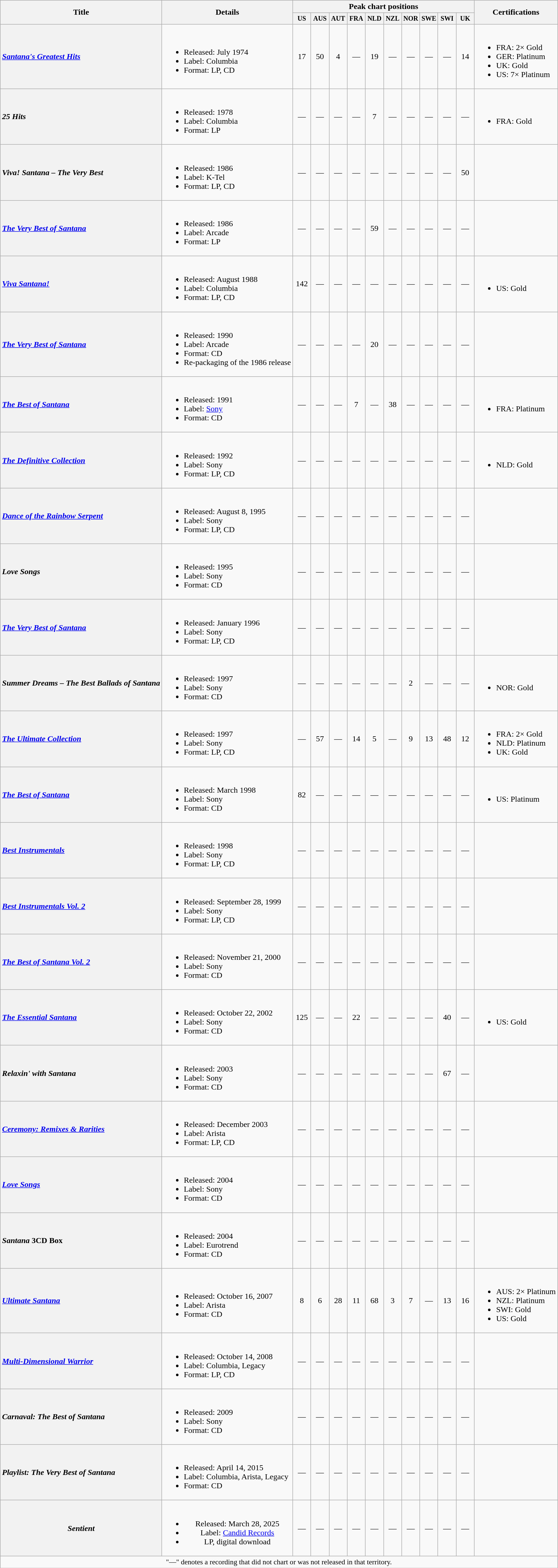<table class="wikitable plainrowheaders" style="text-align:center;">
<tr>
<th scope=col rowspan="2">Title</th>
<th scope=col rowspan="2">Details</th>
<th scope=col colspan=10>Peak chart positions</th>
<th scope=col rowspan="2">Certifications</th>
</tr>
<tr style="font-size:smaller;">
<th scope="col" style="width:30px;">US<br></th>
<th scope="col" style="width:30px;">AUS<br></th>
<th scope="col" style="width:30px;">AUT<br></th>
<th scope="col" style="width:30px;">FRA<br></th>
<th scope="col" style="width:30px;">NLD<br></th>
<th scope="col" style="width:30px;">NZL<br></th>
<th scope="col" style="width:30px;">NOR<br></th>
<th scope="col" style="width:30px;">SWE<br></th>
<th scope="col" style="width:30px;">SWI<br></th>
<th scope="col" style="width:30px;">UK<br></th>
</tr>
<tr>
<th scope=row style="text-align:left;"><em><a href='#'>Santana's Greatest Hits</a></em></th>
<td style="text-align:left;"><br><ul><li>Released: July 1974</li><li>Label: Columbia</li><li>Format: LP, CD</li></ul></td>
<td>17</td>
<td>50</td>
<td>4</td>
<td>—</td>
<td>19</td>
<td>—</td>
<td>—</td>
<td>—</td>
<td>—</td>
<td>14</td>
<td style="text-align:left;"><br><ul><li>FRA: 2× Gold</li><li>GER: Platinum</li><li>UK: Gold</li><li>US: 7× Platinum</li></ul></td>
</tr>
<tr>
<th scope=row style="text-align:left;"><em>25 Hits</em></th>
<td style="text-align:left;"><br><ul><li>Released: 1978</li><li>Label: Columbia</li><li>Format: LP</li></ul></td>
<td>—</td>
<td>—</td>
<td>—</td>
<td>—</td>
<td>7</td>
<td>—</td>
<td>—</td>
<td>—</td>
<td>—</td>
<td>—</td>
<td style="text-align:left;"><br><ul><li>FRA: Gold</li></ul></td>
</tr>
<tr>
<th scope=row style="text-align:left;"><em>Viva! Santana – The Very Best</em></th>
<td style="text-align:left;"><br><ul><li>Released: 1986</li><li>Label: K-Tel</li><li>Format: LP, CD</li></ul></td>
<td>—</td>
<td>—</td>
<td>—</td>
<td>—</td>
<td>—</td>
<td>—</td>
<td>—</td>
<td>—</td>
<td>—</td>
<td>50</td>
<td style="text-align:left;"></td>
</tr>
<tr>
<th scope=row style="text-align:left;"><em><a href='#'>The Very Best of Santana</a></em></th>
<td style="text-align:left;"><br><ul><li>Released: 1986</li><li>Label: Arcade</li><li>Format: LP</li></ul></td>
<td>—</td>
<td>—</td>
<td>—</td>
<td>—</td>
<td>59</td>
<td>—</td>
<td>—</td>
<td>—</td>
<td>—</td>
<td>—</td>
<td style="text-align:left;"></td>
</tr>
<tr>
<th scope=row style="text-align:left;"><em><a href='#'>Viva Santana!</a></em></th>
<td style="text-align:left;"><br><ul><li>Released: August 1988</li><li>Label: Columbia</li><li>Format: LP, CD</li></ul></td>
<td>142</td>
<td>—</td>
<td>—</td>
<td>—</td>
<td>—</td>
<td>—</td>
<td>—</td>
<td>—</td>
<td>—</td>
<td>—</td>
<td style="text-align:left;"><br><ul><li>US: Gold</li></ul></td>
</tr>
<tr>
<th scope=row style="text-align:left;"><em><a href='#'>The Very Best of Santana</a></em></th>
<td style="text-align:left;"><br><ul><li>Released: 1990</li><li>Label: Arcade</li><li>Format: CD</li><li>Re-packaging of the 1986 release</li></ul></td>
<td>—</td>
<td>—</td>
<td>—</td>
<td>—</td>
<td>20</td>
<td>—</td>
<td>—</td>
<td>—</td>
<td>—</td>
<td>—</td>
<td style="text-align:left;"></td>
</tr>
<tr>
<th scope=row style="text-align:left;"><em><a href='#'>The Best of Santana</a></em></th>
<td style="text-align:left;"><br><ul><li>Released: 1991</li><li>Label: <a href='#'>Sony</a></li><li>Format: CD</li></ul></td>
<td>—</td>
<td>—</td>
<td>—</td>
<td>7</td>
<td>—</td>
<td>38</td>
<td>—</td>
<td>—</td>
<td>—</td>
<td>—</td>
<td style="text-align:left;"><br><ul><li>FRA: Platinum</li></ul></td>
</tr>
<tr>
<th scope=row style="text-align:left;"><em><a href='#'>The Definitive Collection</a></em></th>
<td style="text-align:left;"><br><ul><li>Released: 1992</li><li>Label: Sony</li><li>Format: LP, CD</li></ul></td>
<td>—</td>
<td>—</td>
<td>—</td>
<td>—</td>
<td>—</td>
<td>—</td>
<td>—</td>
<td>—</td>
<td>—</td>
<td>—</td>
<td style="text-align:left;"><br><ul><li>NLD: Gold</li></ul></td>
</tr>
<tr>
<th scope=row style="text-align:left;"><em><a href='#'>Dance of the Rainbow Serpent</a></em></th>
<td style="text-align:left;"><br><ul><li>Released: August 8, 1995</li><li>Label: Sony</li><li>Format: LP, CD</li></ul></td>
<td>—</td>
<td>—</td>
<td>—</td>
<td>—</td>
<td>—</td>
<td>—</td>
<td>—</td>
<td>—</td>
<td>—</td>
<td>—</td>
<td style="text-align:left;"></td>
</tr>
<tr>
<th scope=row style="text-align:left;"><em>Love Songs</em></th>
<td style="text-align:left;"><br><ul><li>Released: 1995</li><li>Label: Sony</li><li>Format: CD</li></ul></td>
<td>—</td>
<td>—</td>
<td>—</td>
<td>—</td>
<td>—</td>
<td>—</td>
<td>—</td>
<td>—</td>
<td>—</td>
<td>—</td>
<td style="text-align:left;"></td>
</tr>
<tr>
<th scope=row style="text-align:left;"><em><a href='#'>The Very Best of Santana</a></em></th>
<td style="text-align:left;"><br><ul><li>Released: January 1996</li><li>Label: Sony</li><li>Format: LP, CD</li></ul></td>
<td>—</td>
<td>—</td>
<td>—</td>
<td>—</td>
<td>—</td>
<td>—</td>
<td>—</td>
<td>—</td>
<td>—</td>
<td>—</td>
<td style="text-align:left;"></td>
</tr>
<tr>
<th scope=row style="text-align:left;"><em>Summer Dreams – The Best Ballads of Santana</em></th>
<td style="text-align:left;"><br><ul><li>Released: 1997</li><li>Label: Sony</li><li>Format: CD</li></ul></td>
<td>—</td>
<td>—</td>
<td>—</td>
<td>—</td>
<td>—</td>
<td>—</td>
<td>2</td>
<td>—</td>
<td>—</td>
<td>—</td>
<td style="text-align:left;"><br><ul><li>NOR: Gold</li></ul></td>
</tr>
<tr>
<th scope=row style="text-align:left;"><em><a href='#'>The Ultimate Collection</a></em></th>
<td style="text-align:left;"><br><ul><li>Released: 1997</li><li>Label: Sony</li><li>Format: LP, CD</li></ul></td>
<td>—</td>
<td>57</td>
<td>—</td>
<td>14</td>
<td>5</td>
<td>—</td>
<td>9</td>
<td>13</td>
<td>48</td>
<td>12</td>
<td style="text-align:left;"><br><ul><li>FRA: 2× Gold</li><li>NLD: Platinum</li><li>UK: Gold</li></ul></td>
</tr>
<tr>
<th scope=row style="text-align:left;"><em><a href='#'>The Best of Santana</a></em></th>
<td style="text-align:left;"><br><ul><li>Released: March 1998</li><li>Label: Sony</li><li>Format: CD</li></ul></td>
<td>82</td>
<td>—</td>
<td>—</td>
<td>—</td>
<td>—</td>
<td>—</td>
<td>—</td>
<td>—</td>
<td>—</td>
<td>—</td>
<td style="text-align:left;"><br><ul><li>US: Platinum</li></ul></td>
</tr>
<tr>
<th scope=row style="text-align:left;"><em><a href='#'>Best Instrumentals</a></em></th>
<td style="text-align:left;"><br><ul><li>Released: 1998</li><li>Label: Sony</li><li>Format: LP, CD</li></ul></td>
<td>—</td>
<td>—</td>
<td>—</td>
<td>—</td>
<td>—</td>
<td>—</td>
<td>—</td>
<td>—</td>
<td>—</td>
<td>—</td>
<td style="text-align:left;"></td>
</tr>
<tr>
<th scope=row style="text-align:left;"><em><a href='#'>Best Instrumentals Vol. 2</a></em></th>
<td style="text-align:left;"><br><ul><li>Released: September 28, 1999</li><li>Label: Sony</li><li>Format: LP, CD</li></ul></td>
<td>—</td>
<td>—</td>
<td>—</td>
<td>—</td>
<td>—</td>
<td>—</td>
<td>—</td>
<td>—</td>
<td>—</td>
<td>—</td>
<td style="text-align:left;"></td>
</tr>
<tr>
<th scope=row style="text-align:left;"><em><a href='#'>The Best of Santana Vol. 2</a></em></th>
<td style="text-align:left;"><br><ul><li>Released: November 21, 2000</li><li>Label: Sony</li><li>Format: CD</li></ul></td>
<td>—</td>
<td>—</td>
<td>—</td>
<td>—</td>
<td>—</td>
<td>—</td>
<td>—</td>
<td>—</td>
<td>—</td>
<td>—</td>
<td style="text-align:left;"></td>
</tr>
<tr>
<th scope=row style="text-align:left;"><em><a href='#'>The Essential Santana</a></em></th>
<td style="text-align:left;"><br><ul><li>Released: October 22, 2002</li><li>Label: Sony</li><li>Format: CD</li></ul></td>
<td>125</td>
<td>—</td>
<td>—</td>
<td>22</td>
<td>—</td>
<td>—</td>
<td>—</td>
<td>—</td>
<td>40</td>
<td>—</td>
<td style="text-align:left;"><br><ul><li>US: Gold</li></ul></td>
</tr>
<tr>
<th scope=row style="text-align:left;"><em>Relaxin' with Santana</em></th>
<td style="text-align:left;"><br><ul><li>Released: 2003</li><li>Label: Sony</li><li>Format: CD</li></ul></td>
<td>—</td>
<td>—</td>
<td>—</td>
<td>—</td>
<td>—</td>
<td>—</td>
<td>—</td>
<td>—</td>
<td>67</td>
<td>—</td>
<td style="text-align:left;"></td>
</tr>
<tr>
<th scope=row style="text-align:left;"><em><a href='#'>Ceremony: Remixes & Rarities</a></em></th>
<td style="text-align:left;"><br><ul><li>Released: December 2003</li><li>Label: Arista</li><li>Format: LP, CD</li></ul></td>
<td>—</td>
<td>—</td>
<td>—</td>
<td>—</td>
<td>—</td>
<td>—</td>
<td>—</td>
<td>—</td>
<td>—</td>
<td>—</td>
<td style="text-align:left;"></td>
</tr>
<tr>
<th scope=row style="text-align:left;"><em><a href='#'>Love Songs</a></em></th>
<td style="text-align:left;"><br><ul><li>Released: 2004</li><li>Label: Sony</li><li>Format: CD</li></ul></td>
<td>—</td>
<td>—</td>
<td>—</td>
<td>—</td>
<td>—</td>
<td>—</td>
<td>—</td>
<td>—</td>
<td>—</td>
<td>—</td>
<td style="text-align:left;"></td>
</tr>
<tr>
<th scope=row style="text-align:left;"><em>Santana</em> 3CD Box</th>
<td style="text-align:left;"><br><ul><li>Released: 2004</li><li>Label: Eurotrend</li><li>Format: CD</li></ul></td>
<td>—</td>
<td>—</td>
<td>—</td>
<td>—</td>
<td>—</td>
<td>—</td>
<td>—</td>
<td>—</td>
<td>—</td>
<td>—</td>
<td style="text-align:left;"></td>
</tr>
<tr>
<th scope=row style="text-align:left;"><em><a href='#'>Ultimate Santana</a></em></th>
<td style="text-align:left;"><br><ul><li>Released: October 16, 2007</li><li>Label: Arista</li><li>Format: CD</li></ul></td>
<td>8</td>
<td>6</td>
<td>28</td>
<td>11</td>
<td>68</td>
<td>3</td>
<td>7</td>
<td>—</td>
<td>13</td>
<td>16</td>
<td style="text-align:left;"><br><ul><li>AUS: 2× Platinum</li><li>NZL: Platinum</li><li>SWI: Gold</li><li>US: Gold</li></ul></td>
</tr>
<tr>
<th scope=row style="text-align:left;"><em><a href='#'>Multi-Dimensional Warrior</a></em></th>
<td style="text-align:left;"><br><ul><li>Released: October 14, 2008</li><li>Label: Columbia, Legacy</li><li>Format: LP, CD</li></ul></td>
<td>—</td>
<td>—</td>
<td>—</td>
<td>—</td>
<td>—</td>
<td>—</td>
<td>—</td>
<td>—</td>
<td>—</td>
<td>—</td>
<td></td>
</tr>
<tr>
<th scope=row style="text-align:left;"><em>Carnaval: The Best of Santana</em></th>
<td style="text-align:left;"><br><ul><li>Released: 2009</li><li>Label: Sony</li><li>Format: CD</li></ul></td>
<td>—</td>
<td>—</td>
<td>—</td>
<td>—</td>
<td>—</td>
<td>—</td>
<td>—</td>
<td>—</td>
<td>—</td>
<td>—</td>
<td style="text-align:left;"></td>
</tr>
<tr>
<th scope=row style="text-align:left;"><em>Playlist: The Very Best of Santana</em></th>
<td style="text-align:left;"><br><ul><li>Released: April 14, 2015</li><li>Label: Columbia, Arista, Legacy</li><li>Format: CD</li></ul></td>
<td>—</td>
<td>—</td>
<td>—</td>
<td>—</td>
<td>—</td>
<td>—</td>
<td>—</td>
<td>—</td>
<td>—</td>
<td>—</td>
<td></td>
</tr>
<tr>
<th scope=row><em>Sentient</em></th>
<td><br><ul><li>Released: March 28, 2025</li><li>Label: <a href='#'>Candid Records</a></li><li>LP, digital download</li></ul></td>
<td>—</td>
<td>—</td>
<td>—</td>
<td>—</td>
<td>—</td>
<td>—</td>
<td>—</td>
<td>—</td>
<td>—</td>
<td>—</td>
<td></td>
</tr>
<tr>
<td colspan="23" style="font-size:90%;">"—" denotes a recording that did not chart or was not released in that territory.</td>
</tr>
</table>
